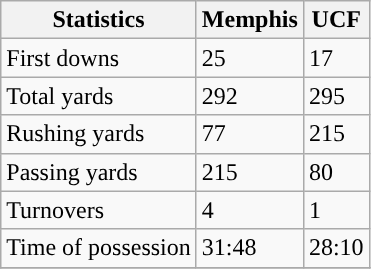<table class="wikitable">
<tr>
<th>Statistics</th>
<th>Memphis</th>
<th>UCF</th>
</tr>
<tr>
<td>First downs</td>
<td>25</td>
<td>17</td>
</tr>
<tr>
<td>Total yards</td>
<td>292</td>
<td>295</td>
</tr>
<tr>
<td>Rushing yards</td>
<td>77</td>
<td>215</td>
</tr>
<tr>
<td>Passing yards</td>
<td>215</td>
<td>80</td>
</tr>
<tr>
<td>Turnovers</td>
<td>4</td>
<td>1</td>
</tr>
<tr>
<td>Time of possession</td>
<td>31:48</td>
<td>28:10</td>
</tr>
<tr>
</tr>
</table>
